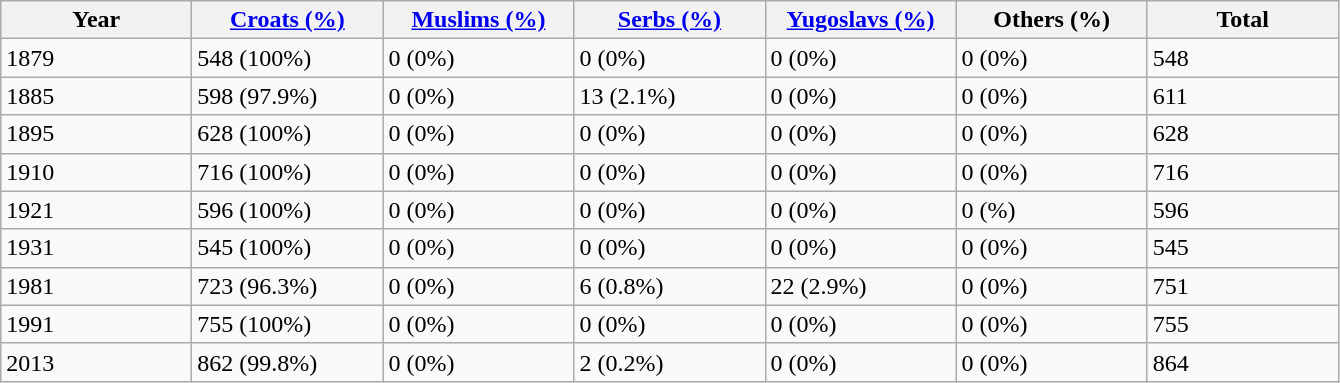<table class="wikitable">
<tr>
<th width="120px">Year</th>
<th width="120px"><a href='#'>Croats (%)</a></th>
<th width="120px"><a href='#'>Muslims (%)</a></th>
<th width="120px"><a href='#'>Serbs (%)</a></th>
<th width="120px"><a href='#'>Yugoslavs (%)</a></th>
<th width="120px">Others (%)</th>
<th width="120px">Total</th>
</tr>
<tr>
<td>1879</td>
<td>548 (100%)</td>
<td>0 (0%)</td>
<td>0 (0%)</td>
<td>0 (0%)</td>
<td>0 (0%)</td>
<td>548</td>
</tr>
<tr>
<td>1885</td>
<td>598 (97.9%)</td>
<td>0 (0%)</td>
<td>13 (2.1%)</td>
<td>0 (0%)</td>
<td>0 (0%)</td>
<td>611</td>
</tr>
<tr>
<td>1895</td>
<td>628 (100%)</td>
<td>0 (0%)</td>
<td>0 (0%)</td>
<td>0 (0%)</td>
<td>0 (0%)</td>
<td>628</td>
</tr>
<tr>
<td>1910</td>
<td>716 (100%)</td>
<td>0 (0%)</td>
<td>0 (0%)</td>
<td>0 (0%)</td>
<td>0 (0%)</td>
<td>716</td>
</tr>
<tr>
<td>1921</td>
<td>596 (100%)</td>
<td>0 (0%)</td>
<td>0 (0%)</td>
<td>0 (0%)</td>
<td>0 (%)</td>
<td>596</td>
</tr>
<tr>
<td>1931</td>
<td>545 (100%)</td>
<td>0 (0%)</td>
<td>0 (0%)</td>
<td>0 (0%)</td>
<td>0 (0%)</td>
<td>545</td>
</tr>
<tr>
<td>1981</td>
<td>723 (96.3%)</td>
<td>0 (0%)</td>
<td>6 (0.8%)</td>
<td>22 (2.9%)</td>
<td>0 (0%)</td>
<td>751</td>
</tr>
<tr>
<td>1991</td>
<td>755 (100%)</td>
<td>0 (0%)</td>
<td>0 (0%)</td>
<td>0 (0%)</td>
<td>0 (0%)</td>
<td>755</td>
</tr>
<tr>
<td>2013</td>
<td>862 (99.8%)</td>
<td>0 (0%)</td>
<td>2 (0.2%)</td>
<td>0 (0%)</td>
<td>0 (0%)</td>
<td>864</td>
</tr>
</table>
